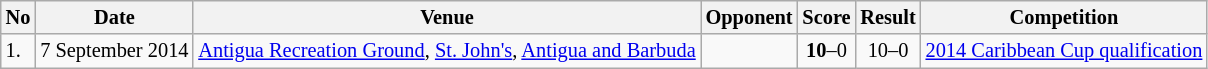<table class="wikitable" style="font-size:85%;">
<tr>
<th>No</th>
<th>Date</th>
<th>Venue</th>
<th>Opponent</th>
<th>Score</th>
<th>Result</th>
<th>Competition</th>
</tr>
<tr>
<td>1.</td>
<td>7 September 2014</td>
<td><a href='#'>Antigua Recreation Ground</a>, <a href='#'>St. John's</a>, <a href='#'>Antigua and Barbuda</a></td>
<td></td>
<td align=center><strong>10</strong>–0</td>
<td align=center>10–0</td>
<td><a href='#'>2014 Caribbean Cup qualification</a></td>
</tr>
</table>
